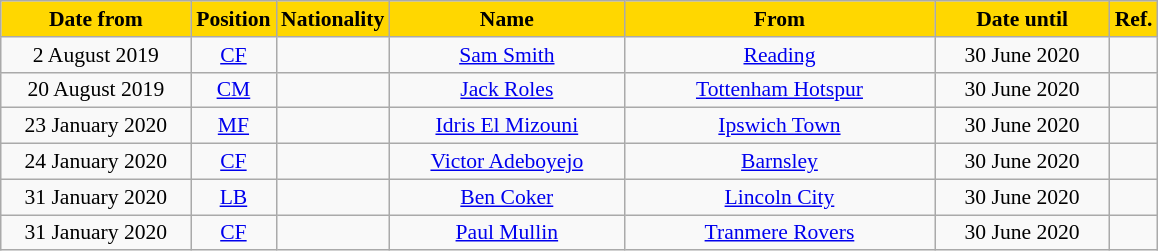<table class="wikitable"  style="text-align:center; font-size:90%; ">
<tr>
<th style="background:#FFD700; color:#000000; width:120px;">Date from</th>
<th style="background:#FFD700; color:#000000; width:50px;">Position</th>
<th style="background:#FFD700; color:#000000; width:50px;">Nationality</th>
<th style="background:#FFD700; color:#000000; width:150px;">Name</th>
<th style="background:#FFD700; color:#000000; width:200px;">From</th>
<th style="background:#FFD700; color:#000000; width:110px;">Date until</th>
<th style="background:#FFD700; color:#000000; width:25px;">Ref.</th>
</tr>
<tr>
<td>2 August 2019</td>
<td><a href='#'>CF</a></td>
<td></td>
<td><a href='#'>Sam Smith</a></td>
<td> <a href='#'>Reading</a></td>
<td>30 June 2020</td>
<td></td>
</tr>
<tr>
<td>20 August 2019</td>
<td><a href='#'>CM</a></td>
<td></td>
<td><a href='#'>Jack Roles</a></td>
<td> <a href='#'>Tottenham Hotspur</a></td>
<td>30 June 2020</td>
<td></td>
</tr>
<tr>
<td>23 January 2020</td>
<td><a href='#'>MF</a></td>
<td></td>
<td><a href='#'>Idris El Mizouni</a></td>
<td> <a href='#'>Ipswich Town</a></td>
<td>30 June 2020</td>
<td></td>
</tr>
<tr>
<td>24 January 2020</td>
<td><a href='#'>CF</a></td>
<td></td>
<td><a href='#'>Victor Adeboyejo</a></td>
<td> <a href='#'>Barnsley</a></td>
<td>30 June 2020</td>
<td></td>
</tr>
<tr>
<td>31 January 2020</td>
<td><a href='#'>LB</a></td>
<td></td>
<td><a href='#'>Ben Coker</a></td>
<td> <a href='#'>Lincoln City</a></td>
<td>30 June 2020</td>
<td></td>
</tr>
<tr>
<td>31 January 2020</td>
<td><a href='#'>CF</a></td>
<td></td>
<td><a href='#'>Paul Mullin</a></td>
<td> <a href='#'>Tranmere Rovers</a></td>
<td>30 June 2020</td>
<td></td>
</tr>
</table>
